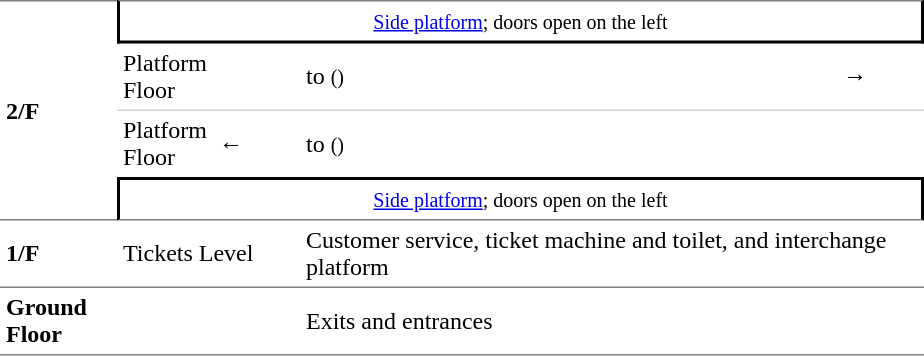<table border="0" cellspacing="0" cellpadding="4" table>
<tr>
<td rowspan="4" style="border-top:solid 1px gray;border-bottom:solid 1px gray;" width="70"><strong>2/F</strong></td>
<td colspan="4" style="border-right:solid 2px black;border-left:solid 2px black;border-bottom:solid 2px black;border-top:solid 1px gray; text-align:center;"><small><a href='#'>Side platform</a>; doors open on the left</small></td>
</tr>
<tr>
<td style="border-bottom:solid 1px lightgray;" width="50">Platform Floor</td>
<td style="border-bottom:solid 1px lightgray;" width="50"></td>
<td style="border-bottom:solid 1px lightgray;" width="350"> to  <small>()</small></td>
<td style="border-bottom:solid 1px lightgray;" width="50">→</td>
</tr>
<tr>
<td>Platform Floor</td>
<td>←</td>
<td> to  <small>()</small></td>
<td></td>
<td></td>
</tr>
<tr>
<td colspan="4" style="border-top:solid 2px black;border-right:solid 2px black;border-left:solid 2px black;border-bottom:solid 1px gray; text-align:center;"><small><a href='#'>Side platform</a>; doors open on the left</small></td>
</tr>
<tr>
<td style="border-bottom:solid 1px gray;"><strong>1/F</strong></td>
<td colspan="2" style="border-bottom:solid 1px gray;">Tickets Level</td>
<td colspan="2" style="border-bottom:solid 1px gray;">Customer service, ticket machine and toilet, and  interchange platform</td>
</tr>
<tr>
<td style="border-bottom:solid 1px gray;"><strong>Ground Floor</strong></td>
<td colspan="2" style="border-bottom:solid 1px gray;"></td>
<td colspan="2" style="border-bottom:solid 1px gray;">Exits and entrances</td>
</tr>
</table>
